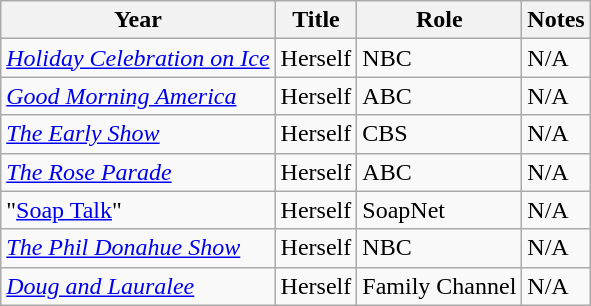<table class="wikitable">
<tr>
<th>Year</th>
<th>Title</th>
<th>Role</th>
<th>Notes</th>
</tr>
<tr |->
<td><em><a href='#'>Holiday Celebration on Ice</a></em></td>
<td>Herself</td>
<td>NBC</td>
<td>N/A</td>
</tr>
<tr>
<td><em><a href='#'>Good Morning America</a></em></td>
<td>Herself</td>
<td>ABC</td>
<td>N/A</td>
</tr>
<tr>
<td><em><a href='#'>The Early Show</a></em></td>
<td>Herself</td>
<td>CBS</td>
<td>N/A</td>
</tr>
<tr>
<td><em><a href='#'>The Rose Parade</a></em></td>
<td>Herself</td>
<td>ABC</td>
<td>N/A</td>
</tr>
<tr>
<td>"<a href='#'>Soap Talk</a>"</td>
<td>Herself</td>
<td>SoapNet</td>
<td>N/A</td>
</tr>
<tr>
<td><em><a href='#'>The Phil Donahue Show</a></em></td>
<td>Herself</td>
<td>NBC</td>
<td>N/A</td>
</tr>
<tr>
<td><em><a href='#'>Doug and Lauralee</a></em></td>
<td>Herself</td>
<td>Family Channel</td>
<td>N/A</td>
</tr>
</table>
